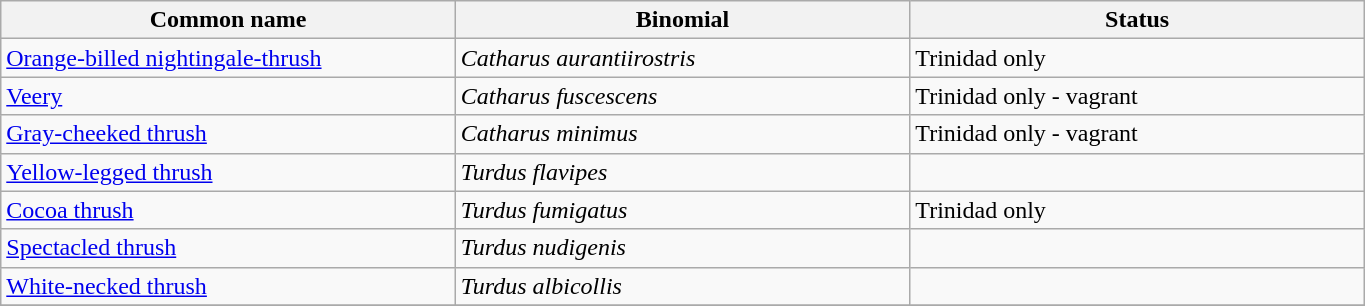<table width=72% class="wikitable">
<tr>
<th width=24%>Common name</th>
<th width=24%>Binomial</th>
<th width=24%>Status</th>
</tr>
<tr>
<td><a href='#'>Orange-billed nightingale-thrush</a></td>
<td><em>Catharus aurantiirostris</em></td>
<td>Trinidad only</td>
</tr>
<tr>
<td><a href='#'>Veery</a></td>
<td><em>Catharus fuscescens</em></td>
<td>Trinidad only - vagrant</td>
</tr>
<tr>
<td><a href='#'>Gray-cheeked thrush</a></td>
<td><em>Catharus minimus</em></td>
<td>Trinidad only - vagrant</td>
</tr>
<tr>
<td><a href='#'>Yellow-legged thrush</a></td>
<td><em>Turdus flavipes</em></td>
<td></td>
</tr>
<tr>
<td><a href='#'>Cocoa thrush</a></td>
<td><em>Turdus fumigatus</em></td>
<td>Trinidad only</td>
</tr>
<tr>
<td><a href='#'>Spectacled thrush</a></td>
<td><em>Turdus nudigenis</em></td>
<td></td>
</tr>
<tr>
<td><a href='#'>White-necked thrush</a></td>
<td><em>Turdus albicollis</em></td>
<td></td>
</tr>
<tr>
</tr>
</table>
